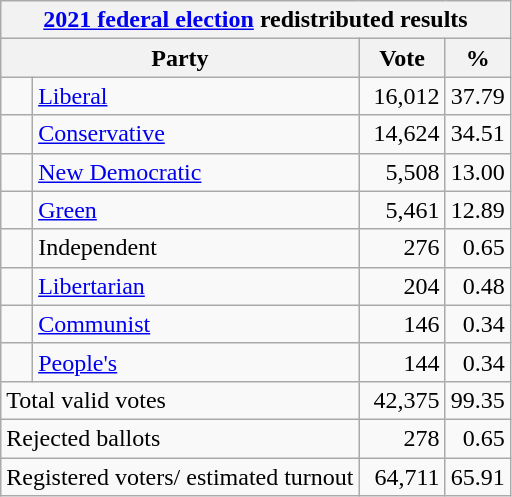<table class="wikitable">
<tr>
<th colspan="4"><a href='#'>2021 federal election</a> redistributed results</th>
</tr>
<tr>
<th bgcolor="#DDDDFF" width="130px" colspan="2">Party</th>
<th bgcolor="#DDDDFF" width="50px">Vote</th>
<th bgcolor="#DDDDFF" width="30px">%</th>
</tr>
<tr>
<td> </td>
<td><a href='#'>Liberal</a></td>
<td align=right>16,012</td>
<td align=right>37.79</td>
</tr>
<tr>
<td> </td>
<td><a href='#'>Conservative</a></td>
<td align=right>14,624</td>
<td align=right>34.51</td>
</tr>
<tr>
<td> </td>
<td><a href='#'>New Democratic</a></td>
<td align=right>5,508</td>
<td align=right>13.00</td>
</tr>
<tr>
<td> </td>
<td><a href='#'>Green</a></td>
<td align=right>5,461</td>
<td align=right>12.89</td>
</tr>
<tr>
<td> </td>
<td>Independent</td>
<td align=right>276</td>
<td align=right>0.65</td>
</tr>
<tr>
<td> </td>
<td><a href='#'>Libertarian</a></td>
<td align=right>204</td>
<td align=right>0.48</td>
</tr>
<tr>
<td> </td>
<td><a href='#'>Communist</a></td>
<td align=right>146</td>
<td align=right>0.34</td>
</tr>
<tr>
<td> </td>
<td><a href='#'>People's</a></td>
<td align=right>144</td>
<td align=right>0.34</td>
</tr>
<tr>
<td colspan="2">Total valid votes</td>
<td align=right>42,375</td>
<td align=right>99.35</td>
</tr>
<tr>
<td colspan="2">Rejected ballots</td>
<td align=right>278</td>
<td align=right>0.65</td>
</tr>
<tr>
<td colspan="2">Registered voters/ estimated turnout</td>
<td align=right>64,711</td>
<td align=right>65.91</td>
</tr>
</table>
